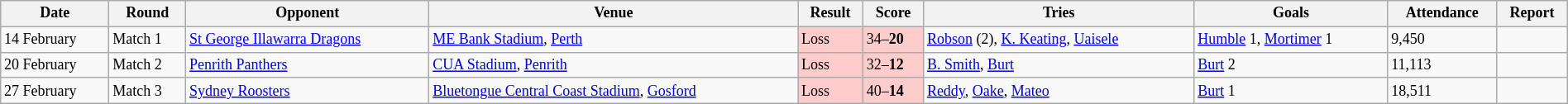<table class="wikitable"  style="font-size:75%; width:100%;">
<tr>
<th>Date</th>
<th>Round</th>
<th>Opponent</th>
<th>Venue</th>
<th>Result</th>
<th>Score</th>
<th>Tries</th>
<th>Goals</th>
<th>Attendance</th>
<th>Report</th>
</tr>
<tr>
<td>14 February</td>
<td>Match 1</td>
<td> <a href='#'>St George Illawarra Dragons</a></td>
<td><a href='#'>ME Bank Stadium</a>, <a href='#'>Perth</a></td>
<td style="background:#fcc;">Loss</td>
<td style="background:#fcc;">34–<strong>20</strong></td>
<td><a href='#'>Robson</a> (2), <a href='#'>K. Keating</a>, <a href='#'>Uaisele</a></td>
<td><a href='#'>Humble</a> 1, <a href='#'>Mortimer</a> 1</td>
<td>9,450</td>
<td></td>
</tr>
<tr>
<td>20 February</td>
<td>Match 2</td>
<td> <a href='#'>Penrith Panthers</a></td>
<td><a href='#'>CUA Stadium</a>, <a href='#'>Penrith</a></td>
<td style="background:#fcc;">Loss</td>
<td style="background:#fcc;">32–<strong>12</strong></td>
<td><a href='#'>B. Smith</a>, <a href='#'>Burt</a></td>
<td><a href='#'>Burt</a> 2</td>
<td>11,113</td>
<td></td>
</tr>
<tr>
<td>27 February</td>
<td>Match 3</td>
<td> <a href='#'>Sydney Roosters</a></td>
<td><a href='#'>Bluetongue Central Coast Stadium</a>, <a href='#'>Gosford</a></td>
<td style="background:#fcc;">Loss</td>
<td style="background:#fcc;">40–<strong>14</strong></td>
<td><a href='#'>Reddy</a>, <a href='#'>Oake</a>, <a href='#'>Mateo</a></td>
<td><a href='#'>Burt</a> 1</td>
<td>18,511</td>
<td></td>
</tr>
</table>
